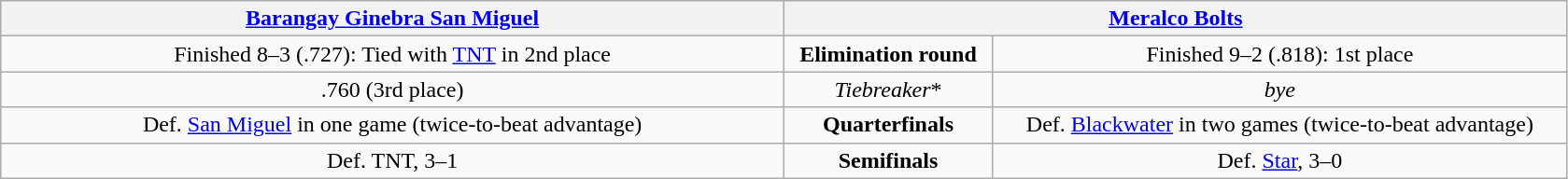<table class=wikitable style="text-align:center">
<tr>
<th colspan=2 width=45%><a href='#'>Barangay Ginebra San Miguel</a></th>
<th colspan=2 width=45%><a href='#'>Meralco Bolts</a></th>
</tr>
<tr>
<td>Finished 8–3 (.727): Tied with <a href='#'>TNT</a> in 2nd place</td>
<td colspan=2><strong>Elimination round</strong></td>
<td>Finished 9–2 (.818): 1st place</td>
</tr>
<tr>
<td>.760 (3rd place)</td>
<td colspan=2><em>Tiebreaker</em>*</td>
<td><em>bye</em></td>
</tr>
<tr>
<td>Def. <a href='#'>San Miguel</a> in one game (twice-to-beat advantage)</td>
<td colspan=2><strong>Quarterfinals</strong></td>
<td>Def. <a href='#'>Blackwater</a> in two games (twice-to-beat advantage)</td>
</tr>
<tr>
<td>Def. TNT, 3–1</td>
<td colspan=2><strong>Semifinals</strong></td>
<td>Def. <a href='#'>Star</a>, 3–0</td>
</tr>
</table>
